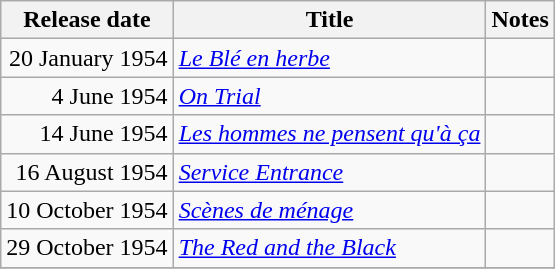<table class="wikitable sortable">
<tr>
<th scope="col">Release date</th>
<th>Title</th>
<th>Notes</th>
</tr>
<tr>
<td style="text-align:right;">20 January 1954</td>
<td><em><a href='#'>Le Blé en herbe</a></em></td>
<td></td>
</tr>
<tr>
<td style="text-align:right;">4 June 1954</td>
<td><em><a href='#'>On Trial</a></em></td>
<td></td>
</tr>
<tr>
<td style="text-align:right;">14 June 1954</td>
<td><em><a href='#'>Les hommes ne pensent qu'à ça</a></em></td>
<td></td>
</tr>
<tr>
<td style="text-align:right;">16 August 1954</td>
<td><em><a href='#'>Service Entrance</a></em></td>
<td></td>
</tr>
<tr>
<td style="text-align:right;">10 October 1954</td>
<td><em><a href='#'>Scènes de ménage</a></em></td>
<td></td>
</tr>
<tr>
<td style="text-align:right;">29 October 1954</td>
<td><em><a href='#'>The Red and the Black</a></em></td>
<td></td>
</tr>
<tr>
</tr>
</table>
